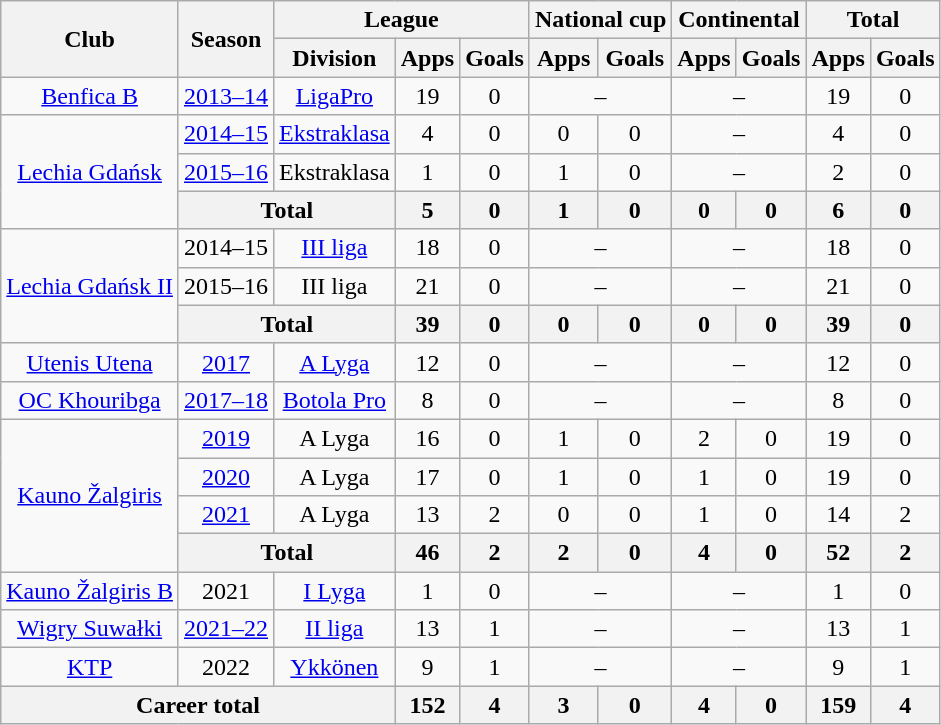<table class="wikitable" style="text-align:center">
<tr>
<th rowspan="2">Club</th>
<th rowspan="2">Season</th>
<th colspan="3">League</th>
<th colspan="2">National cup</th>
<th colspan="2">Continental</th>
<th colspan="2">Total</th>
</tr>
<tr>
<th>Division</th>
<th>Apps</th>
<th>Goals</th>
<th>Apps</th>
<th>Goals</th>
<th>Apps</th>
<th>Goals</th>
<th>Apps</th>
<th>Goals</th>
</tr>
<tr>
<td><a href='#'>Benfica B</a></td>
<td><a href='#'>2013–14</a></td>
<td><a href='#'>LigaPro</a></td>
<td>19</td>
<td>0</td>
<td colspan=2>–</td>
<td colspan=2>–</td>
<td>19</td>
<td>0</td>
</tr>
<tr>
<td rowspan=3><a href='#'>Lechia Gdańsk</a></td>
<td><a href='#'>2014–15</a></td>
<td><a href='#'>Ekstraklasa</a></td>
<td>4</td>
<td>0</td>
<td>0</td>
<td>0</td>
<td colspan=2>–</td>
<td>4</td>
<td>0</td>
</tr>
<tr>
<td><a href='#'>2015–16</a></td>
<td>Ekstraklasa</td>
<td>1</td>
<td>0</td>
<td>1</td>
<td>0</td>
<td colspan=2>–</td>
<td>2</td>
<td>0</td>
</tr>
<tr>
<th colspan=2>Total</th>
<th>5</th>
<th>0</th>
<th>1</th>
<th>0</th>
<th>0</th>
<th>0</th>
<th>6</th>
<th>0</th>
</tr>
<tr>
<td rowspan=3><a href='#'>Lechia Gdańsk II</a></td>
<td>2014–15</td>
<td><a href='#'>III liga</a></td>
<td>18</td>
<td>0</td>
<td colspan=2>–</td>
<td colspan=2>–</td>
<td>18</td>
<td>0</td>
</tr>
<tr>
<td>2015–16</td>
<td>III liga</td>
<td>21</td>
<td>0</td>
<td colspan=2>–</td>
<td colspan=2>–</td>
<td>21</td>
<td>0</td>
</tr>
<tr>
<th colspan=2>Total</th>
<th>39</th>
<th>0</th>
<th>0</th>
<th>0</th>
<th>0</th>
<th>0</th>
<th>39</th>
<th>0</th>
</tr>
<tr>
<td><a href='#'>Utenis Utena</a></td>
<td><a href='#'>2017</a></td>
<td><a href='#'>A Lyga</a></td>
<td>12</td>
<td>0</td>
<td colspan=2>–</td>
<td colspan=2>–</td>
<td>12</td>
<td>0</td>
</tr>
<tr>
<td><a href='#'>OC Khouribga</a></td>
<td><a href='#'>2017–18</a></td>
<td><a href='#'>Botola Pro</a></td>
<td>8</td>
<td>0</td>
<td colspan=2>–</td>
<td colspan=2>–</td>
<td>8</td>
<td>0</td>
</tr>
<tr>
<td rowspan=4><a href='#'>Kauno Žalgiris</a></td>
<td><a href='#'>2019</a></td>
<td>A Lyga</td>
<td>16</td>
<td>0</td>
<td>1</td>
<td>0</td>
<td>2</td>
<td>0</td>
<td>19</td>
<td>0</td>
</tr>
<tr>
<td><a href='#'>2020</a></td>
<td>A Lyga</td>
<td>17</td>
<td>0</td>
<td>1</td>
<td>0</td>
<td>1</td>
<td>0</td>
<td>19</td>
<td>0</td>
</tr>
<tr>
<td><a href='#'>2021</a></td>
<td>A Lyga</td>
<td>13</td>
<td>2</td>
<td>0</td>
<td>0</td>
<td>1</td>
<td>0</td>
<td>14</td>
<td>2</td>
</tr>
<tr>
<th colspan=2>Total</th>
<th>46</th>
<th>2</th>
<th>2</th>
<th>0</th>
<th>4</th>
<th>0</th>
<th>52</th>
<th>2</th>
</tr>
<tr>
<td><a href='#'>Kauno Žalgiris B</a></td>
<td>2021</td>
<td><a href='#'>I Lyga</a></td>
<td>1</td>
<td>0</td>
<td colspan=2>–</td>
<td colspan=2>–</td>
<td>1</td>
<td>0</td>
</tr>
<tr>
<td><a href='#'>Wigry Suwałki</a></td>
<td><a href='#'>2021–22</a></td>
<td><a href='#'>II liga</a></td>
<td>13</td>
<td>1</td>
<td colspan=2>–</td>
<td colspan=2>–</td>
<td>13</td>
<td>1</td>
</tr>
<tr>
<td><a href='#'>KTP</a></td>
<td>2022</td>
<td><a href='#'>Ykkönen</a></td>
<td>9</td>
<td>1</td>
<td colspan=2>–</td>
<td colspan=2>–</td>
<td>9</td>
<td>1</td>
</tr>
<tr>
<th colspan="3">Career total</th>
<th>152</th>
<th>4</th>
<th>3</th>
<th>0</th>
<th>4</th>
<th>0</th>
<th>159</th>
<th>4</th>
</tr>
</table>
